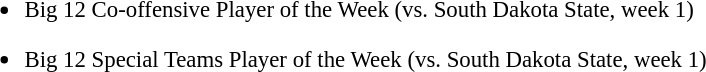<table class="toccolours" style="text-align: left;">
<tr>
<td style="font-size:95%; vertical-align:top;"><br><ul><li>Big 12 Co-offensive Player of the Week (vs. South Dakota State, week 1)</li></ul><ul><li>Big 12 Special Teams Player of the Week (vs. South Dakota State, week 1)</li></ul></td>
</tr>
</table>
